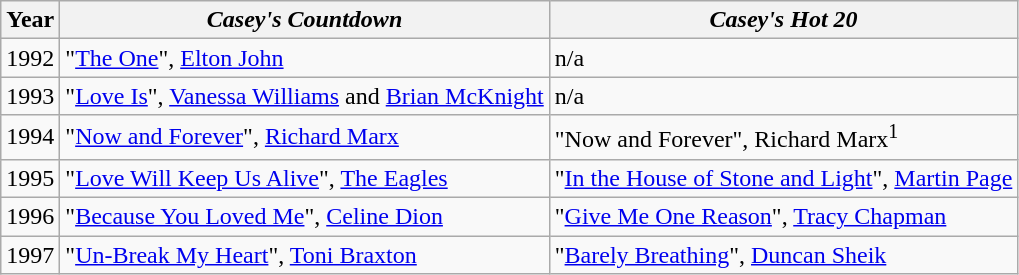<table class="wikitable">
<tr>
<th>Year</th>
<th><em>Casey's Countdown</em></th>
<th><em>Casey's Hot 20</em></th>
</tr>
<tr>
<td>1992</td>
<td>"<a href='#'>The One</a>", <a href='#'>Elton John</a></td>
<td>n/a</td>
</tr>
<tr>
<td>1993</td>
<td>"<a href='#'>Love Is</a>", <a href='#'>Vanessa Williams</a> and <a href='#'>Brian McKnight</a></td>
<td>n/a</td>
</tr>
<tr>
<td>1994</td>
<td>"<a href='#'>Now and Forever</a>", <a href='#'>Richard Marx</a></td>
<td>"Now and Forever", Richard Marx<sup>1</sup></td>
</tr>
<tr>
<td>1995</td>
<td>"<a href='#'>Love Will Keep Us Alive</a>", <a href='#'>The Eagles</a></td>
<td>"<a href='#'>In the House of Stone and Light</a>", <a href='#'>Martin Page</a></td>
</tr>
<tr>
<td>1996</td>
<td>"<a href='#'>Because You Loved Me</a>", <a href='#'>Celine Dion</a></td>
<td>"<a href='#'>Give Me One Reason</a>", <a href='#'>Tracy Chapman</a></td>
</tr>
<tr>
<td>1997</td>
<td>"<a href='#'>Un-Break My Heart</a>", <a href='#'>Toni Braxton</a></td>
<td>"<a href='#'>Barely Breathing</a>", <a href='#'>Duncan Sheik</a></td>
</tr>
</table>
